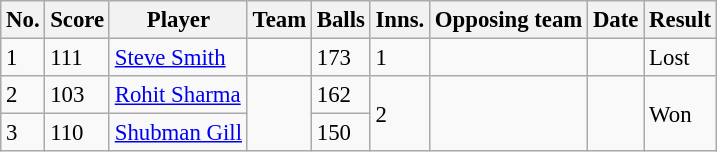<table class="wikitable sortable" style="font-size:95%">
<tr>
<th>No.</th>
<th>Score</th>
<th>Player</th>
<th>Team</th>
<th>Balls</th>
<th>Inns.</th>
<th>Opposing team</th>
<th>Date</th>
<th>Result</th>
</tr>
<tr>
<td>1</td>
<td>111</td>
<td><a href='#'>Steve Smith</a></td>
<td></td>
<td>173</td>
<td>1</td>
<td></td>
<td></td>
<td>Lost</td>
</tr>
<tr>
<td>2</td>
<td>103</td>
<td><a href='#'>Rohit Sharma</a></td>
<td rowspan=2></td>
<td>162</td>
<td rowspan=2>2</td>
<td rowspan=2></td>
<td rowspan=2></td>
<td rowspan=2>Won</td>
</tr>
<tr>
<td>3</td>
<td>110</td>
<td><a href='#'>Shubman Gill</a></td>
<td>150</td>
</tr>
</table>
